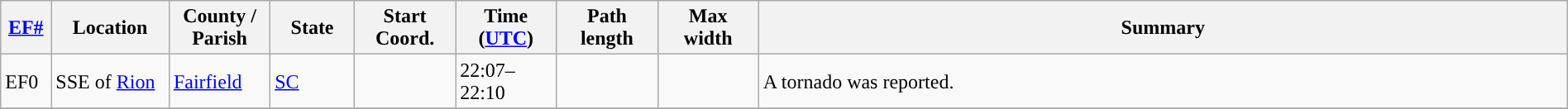<table class="wikitable sortable" style="width:100%;">
<tr>
<th scope="col"  style="width:3%; text-align:center;"><a href='#'>EF#</a></th>
<th scope="col"  style="width:7%; text-align:center;" class="unsortable">Location</th>
<th scope="col"  style="width:6%; text-align:center;" class="unsortable">County / Parish</th>
<th scope="col"  style="width:5%; text-align:center;">State</th>
<th scope="col"  style="width:6%; text-align:center;">Start Coord.</th>
<th scope="col"  style="width:6%; text-align:center;">Time (<a href='#'>UTC</a>)</th>
<th scope="col"  style="width:6%; text-align:center;">Path length</th>
<th scope="col"  style="width:6%; text-align:center;">Max width</th>
<th scope="col" class="unsortable" style="width:48%; text-align:center;">Summary</th>
</tr>
<tr>
<td>EF0</td>
<td>SSE of <a href='#'>Rion</a></td>
<td><a href='#'>Fairfield</a></td>
<td><a href='#'>SC</a></td>
<td></td>
<td>22:07–22:10</td>
<td></td>
<td></td>
<td>A tornado was reported.</td>
</tr>
<tr>
</tr>
</table>
